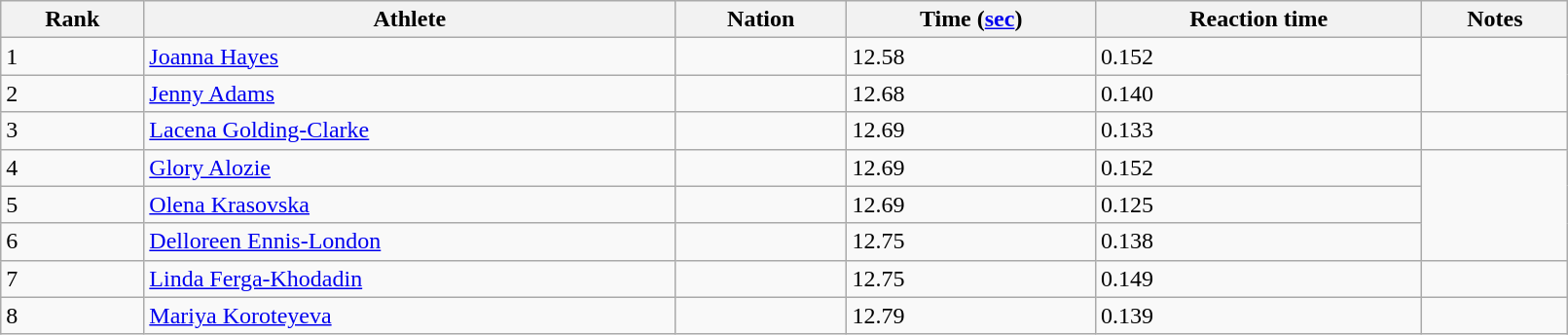<table class="wikitable" width=85%>
<tr>
<th>Rank</th>
<th>Athlete</th>
<th>Nation</th>
<th>Time (<a href='#'>sec</a>)</th>
<th>Reaction time</th>
<th>Notes</th>
</tr>
<tr>
<td>1</td>
<td><a href='#'>Joanna Hayes</a></td>
<td></td>
<td>12.58</td>
<td>0.152</td>
</tr>
<tr>
<td>2</td>
<td><a href='#'>Jenny Adams</a></td>
<td></td>
<td>12.68</td>
<td>0.140</td>
</tr>
<tr>
<td>3</td>
<td><a href='#'>Lacena Golding-Clarke</a></td>
<td></td>
<td>12.69</td>
<td>0.133</td>
<td></td>
</tr>
<tr>
<td>4</td>
<td><a href='#'>Glory Alozie</a></td>
<td></td>
<td>12.69</td>
<td>0.152</td>
</tr>
<tr>
<td>5</td>
<td><a href='#'>Olena Krasovska</a></td>
<td></td>
<td>12.69</td>
<td>0.125</td>
</tr>
<tr>
<td>6</td>
<td><a href='#'>Delloreen Ennis-London</a></td>
<td></td>
<td>12.75</td>
<td>0.138</td>
</tr>
<tr>
<td>7</td>
<td><a href='#'>Linda Ferga-Khodadin</a></td>
<td></td>
<td>12.75</td>
<td>0.149</td>
<td></td>
</tr>
<tr>
<td>8</td>
<td><a href='#'>Mariya Koroteyeva</a></td>
<td></td>
<td>12.79</td>
<td>0.139</td>
</tr>
</table>
